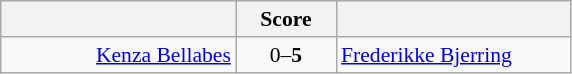<table class="wikitable" style="text-align: center; font-size:90% ">
<tr>
<th align="right" width="150"></th>
<th width="60">Score</th>
<th align="left" width="150"></th>
</tr>
<tr>
<td align=right><a href='#'>Kenza Bellabes</a> </td>
<td align=center>0–<strong>5</strong></td>
<td align=left> <a href='#'>Frederikke Bjerring</a></td>
</tr>
</table>
